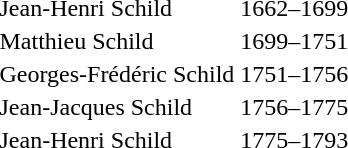<table>
<tr>
<td>Jean-Henri Schild</td>
<td>1662–1699</td>
</tr>
<tr>
<td>Matthieu Schild</td>
<td>1699–1751</td>
</tr>
<tr>
<td>Georges-Frédéric Schild</td>
<td>1751–1756</td>
</tr>
<tr>
<td>Jean-Jacques Schild</td>
<td>1756–1775</td>
</tr>
<tr>
<td>Jean-Henri Schild</td>
<td>1775–1793</td>
</tr>
</table>
